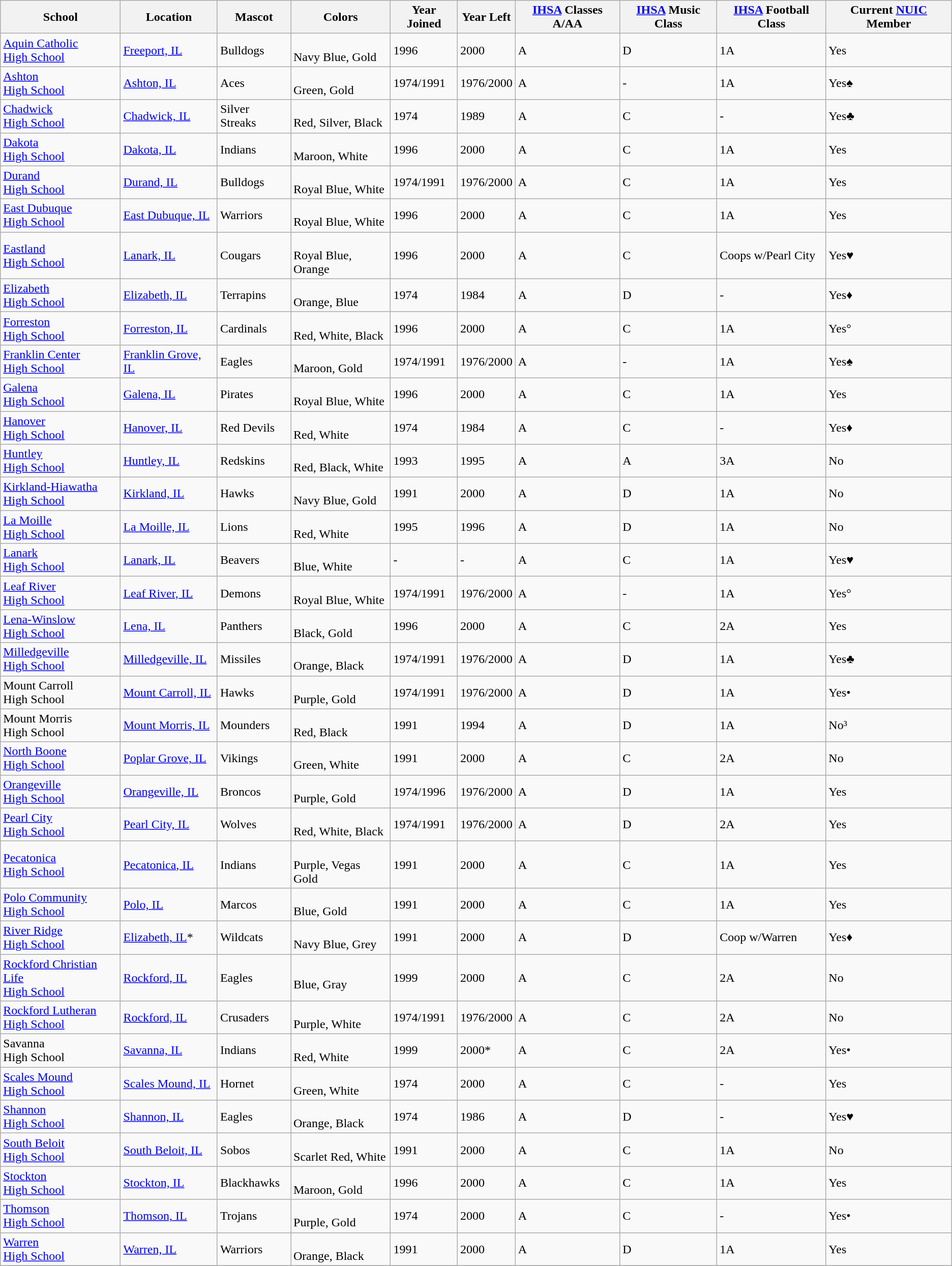<table class="wikitable sortable" style="font-size:100%;">
<tr>
<th><strong>School</strong></th>
<th><strong>Location</strong></th>
<th><strong>Mascot</strong></th>
<th><strong>Colors</strong></th>
<th><strong>Year Joined</strong></th>
<th><strong>Year Left</strong></th>
<th><a href='#'>IHSA</a> <strong>Classes A/AA</strong></th>
<th><a href='#'>IHSA</a> <strong>Music Class</strong></th>
<th><a href='#'>IHSA</a> <strong>Football Class</strong></th>
<th><strong>Current</strong> <a href='#'>NUIC</a> <strong>Member</strong></th>
</tr>
<tr>
<td><a href='#'>Aquin Catholic<br>High School</a></td>
<td><a href='#'>Freeport, IL</a></td>
<td>Bulldogs</td>
<td> <br>Navy Blue, Gold</td>
<td>1996</td>
<td>2000</td>
<td>A</td>
<td>D</td>
<td>1A</td>
<td>Yes</td>
</tr>
<tr>
<td><a href='#'>Ashton<br>High School</a></td>
<td><a href='#'>Ashton, IL</a></td>
<td>Aces</td>
<td> <br>Green, Gold</td>
<td>1974/1991</td>
<td>1976/2000</td>
<td>A</td>
<td>-</td>
<td>1A</td>
<td>Yes♠</td>
</tr>
<tr>
<td><a href='#'>Chadwick<br>High School</a></td>
<td><a href='#'>Chadwick, IL</a></td>
<td>Silver Streaks</td>
<td>  <br>Red, Silver, Black</td>
<td>1974</td>
<td>1989</td>
<td>A</td>
<td>C</td>
<td>-</td>
<td>Yes♣</td>
</tr>
<tr>
<td><a href='#'>Dakota<br>High School</a></td>
<td><a href='#'>Dakota, IL</a></td>
<td>Indians</td>
<td> <br>Maroon, White</td>
<td>1996</td>
<td>2000</td>
<td>A</td>
<td>C</td>
<td>1A</td>
<td>Yes</td>
</tr>
<tr>
<td><a href='#'>Durand<br>High School</a></td>
<td><a href='#'>Durand, IL</a></td>
<td>Bulldogs</td>
<td> <br>Royal Blue, White</td>
<td>1974/1991</td>
<td>1976/2000</td>
<td>A</td>
<td>C</td>
<td>1A</td>
<td>Yes</td>
</tr>
<tr>
<td><a href='#'>East Dubuque<br>High School</a></td>
<td><a href='#'>East Dubuque, IL</a></td>
<td>Warriors</td>
<td> <br>Royal Blue, White</td>
<td>1996</td>
<td>2000</td>
<td>A</td>
<td>C</td>
<td>1A</td>
<td>Yes</td>
</tr>
<tr>
<td><a href='#'>Eastland<br>High School</a></td>
<td><a href='#'>Lanark, IL</a></td>
<td>Cougars</td>
<td> <br>Royal Blue, Orange</td>
<td>1996</td>
<td>2000</td>
<td>A</td>
<td>C</td>
<td>Coops w/Pearl City</td>
<td>Yes♥</td>
</tr>
<tr>
<td><a href='#'>Elizabeth<br>High School</a></td>
<td><a href='#'>Elizabeth, IL</a></td>
<td>Terrapins</td>
<td> <br>Orange, Blue</td>
<td>1974</td>
<td>1984</td>
<td>A</td>
<td>D</td>
<td>-</td>
<td>Yes♦</td>
</tr>
<tr>
<td><a href='#'>Forreston<br>High School</a></td>
<td><a href='#'>Forreston, IL</a></td>
<td>Cardinals</td>
<td>  <br>Red, White, Black</td>
<td>1996</td>
<td>2000</td>
<td>A</td>
<td>C</td>
<td>1A</td>
<td>Yes°</td>
</tr>
<tr>
<td><a href='#'>Franklin Center<br>High School</a></td>
<td><a href='#'>Franklin Grove, IL</a></td>
<td>Eagles</td>
<td> <br>Maroon, Gold</td>
<td>1974/1991</td>
<td>1976/2000</td>
<td>A</td>
<td>-</td>
<td>1A</td>
<td>Yes♠</td>
</tr>
<tr>
<td><a href='#'>Galena<br>High School</a></td>
<td><a href='#'>Galena, IL</a></td>
<td>Pirates</td>
<td> <br>Royal Blue, White</td>
<td>1996</td>
<td>2000</td>
<td>A</td>
<td>C</td>
<td>1A</td>
<td>Yes</td>
</tr>
<tr>
<td><a href='#'>Hanover<br>High School</a></td>
<td><a href='#'>Hanover, IL</a></td>
<td>Red Devils</td>
<td> <br>Red, White</td>
<td>1974</td>
<td>1984</td>
<td>A</td>
<td>C</td>
<td>-</td>
<td>Yes♦</td>
</tr>
<tr>
<td><a href='#'>Huntley<br>High School</a></td>
<td><a href='#'>Huntley, IL</a></td>
<td>Redskins</td>
<td>   <br>Red, Black, White</td>
<td>1993</td>
<td>1995</td>
<td>A</td>
<td>A</td>
<td>3A</td>
<td>No</td>
</tr>
<tr>
<td><a href='#'>Kirkland-Hiawatha<br>High School</a></td>
<td><a href='#'>Kirkland, IL</a></td>
<td>Hawks</td>
<td>  <br>Navy Blue, Gold</td>
<td>1991</td>
<td>2000</td>
<td>A</td>
<td>D</td>
<td>1A</td>
<td>No</td>
</tr>
<tr>
<td><a href='#'>La Moille<br>High School</a></td>
<td><a href='#'>La Moille, IL</a></td>
<td>Lions</td>
<td>  <br>Red, White</td>
<td>1995</td>
<td>1996</td>
<td>A</td>
<td>D</td>
<td>1A</td>
<td>No</td>
</tr>
<tr>
<td><a href='#'>Lanark<br>High School</a></td>
<td><a href='#'>Lanark, IL</a></td>
<td>Beavers</td>
<td> <br>Blue, White</td>
<td>-</td>
<td>-</td>
<td>A</td>
<td>C</td>
<td>1A</td>
<td>Yes♥</td>
</tr>
<tr>
<td><a href='#'>Leaf River<br>High School</a></td>
<td><a href='#'>Leaf River, IL</a></td>
<td>Demons</td>
<td> <br>Royal Blue, White</td>
<td>1974/1991</td>
<td>1976/2000</td>
<td>A</td>
<td>-</td>
<td>1A</td>
<td>Yes°</td>
</tr>
<tr>
<td><a href='#'>Lena-Winslow<br>High School</a></td>
<td><a href='#'>Lena, IL</a></td>
<td>Panthers</td>
<td> <br>Black, Gold</td>
<td>1996</td>
<td>2000</td>
<td>A</td>
<td>C</td>
<td>2A</td>
<td>Yes</td>
</tr>
<tr>
<td><a href='#'>Milledgeville<br>High School</a></td>
<td><a href='#'>Milledgeville, IL</a></td>
<td>Missiles</td>
<td> <br>Orange, Black</td>
<td>1974/1991</td>
<td>1976/2000</td>
<td>A</td>
<td>D</td>
<td>1A</td>
<td>Yes♣</td>
</tr>
<tr>
<td>Mount Carroll<br>High School</td>
<td><a href='#'>Mount Carroll, IL</a></td>
<td>Hawks</td>
<td> <br>Purple, Gold</td>
<td>1974/1991</td>
<td>1976/2000</td>
<td>A</td>
<td>D</td>
<td>1A</td>
<td>Yes•</td>
</tr>
<tr>
<td>Mount Morris<br>High School</td>
<td><a href='#'>Mount Morris, IL</a></td>
<td>Mounders</td>
<td> <br>Red, Black</td>
<td>1991</td>
<td>1994</td>
<td>A</td>
<td>D</td>
<td>1A</td>
<td>No³</td>
</tr>
<tr>
<td><a href='#'>North Boone<br>High School</a></td>
<td><a href='#'>Poplar Grove, IL</a></td>
<td>Vikings</td>
<td> <br>Green, White</td>
<td>1991</td>
<td>2000</td>
<td>A</td>
<td>C</td>
<td>2A</td>
<td>No</td>
</tr>
<tr>
<td><a href='#'>Orangeville<br>High School</a></td>
<td><a href='#'>Orangeville, IL</a></td>
<td>Broncos</td>
<td> <br>Purple, Gold</td>
<td>1974/1996</td>
<td>1976/2000</td>
<td>A</td>
<td>D</td>
<td>1A</td>
<td>Yes</td>
</tr>
<tr>
<td><a href='#'>Pearl City<br>High School</a></td>
<td><a href='#'>Pearl City, IL</a></td>
<td>Wolves</td>
<td>  <br>Red, White, Black</td>
<td>1974/1991</td>
<td>1976/2000</td>
<td>A</td>
<td>D</td>
<td>2A</td>
<td>Yes</td>
</tr>
<tr>
<td><a href='#'>Pecatonica<br>High School</a></td>
<td><a href='#'>Pecatonica, IL</a></td>
<td>Indians</td>
<td> <br>Purple, Vegas Gold</td>
<td>1991</td>
<td>2000</td>
<td>A</td>
<td>C</td>
<td>1A</td>
<td>Yes</td>
</tr>
<tr>
<td><a href='#'>Polo Community<br>High School</a></td>
<td><a href='#'>Polo, IL</a></td>
<td>Marcos</td>
<td> <br>Blue, Gold</td>
<td>1991</td>
<td>2000</td>
<td>A</td>
<td>C</td>
<td>1A</td>
<td>Yes</td>
</tr>
<tr>
<td><a href='#'>River Ridge<br>High School</a></td>
<td><a href='#'>Elizabeth, IL</a>*</td>
<td>Wildcats</td>
<td> <br>Navy Blue, Grey</td>
<td>1991</td>
<td>2000</td>
<td>A</td>
<td>D</td>
<td>Coop w/Warren</td>
<td>Yes♦</td>
</tr>
<tr>
<td><a href='#'>Rockford Christian Life<br>High School</a></td>
<td><a href='#'>Rockford, IL</a></td>
<td>Eagles</td>
<td> <br>Blue, Gray</td>
<td>1999</td>
<td>2000</td>
<td>A</td>
<td>C</td>
<td>2A</td>
<td>No</td>
</tr>
<tr>
<td><a href='#'>Rockford Lutheran<br>High School</a></td>
<td><a href='#'>Rockford, IL</a></td>
<td>Crusaders</td>
<td> <br>Purple, White</td>
<td>1974/1991</td>
<td>1976/2000</td>
<td>A</td>
<td>C</td>
<td>2A</td>
<td>No</td>
</tr>
<tr>
<td>Savanna<br>High School</td>
<td><a href='#'>Savanna, IL</a></td>
<td>Indians</td>
<td> <br>Red, White</td>
<td>1999</td>
<td>2000*</td>
<td>A</td>
<td>C</td>
<td>2A</td>
<td>Yes•</td>
</tr>
<tr>
<td><a href='#'>Scales Mound<br>High School</a></td>
<td><a href='#'>Scales Mound, IL</a></td>
<td>Hornet</td>
<td> <br>Green, White</td>
<td>1974</td>
<td>2000</td>
<td>A</td>
<td>C</td>
<td>-</td>
<td>Yes</td>
</tr>
<tr>
<td><a href='#'>Shannon<br>High School</a></td>
<td><a href='#'>Shannon, IL</a></td>
<td>Eagles</td>
<td> <br>Orange, Black</td>
<td>1974</td>
<td>1986</td>
<td>A</td>
<td>D</td>
<td>-</td>
<td>Yes♥</td>
</tr>
<tr>
<td><a href='#'>South Beloit<br>High School</a></td>
<td><a href='#'>South Beloit, IL</a></td>
<td>Sobos</td>
<td> <br>Scarlet Red, White</td>
<td>1991</td>
<td>2000</td>
<td>A</td>
<td>C</td>
<td>1A</td>
<td>No</td>
</tr>
<tr>
<td><a href='#'>Stockton<br>High School</a></td>
<td><a href='#'>Stockton, IL</a></td>
<td>Blackhawks</td>
<td> <br>Maroon, Gold</td>
<td>1996</td>
<td>2000</td>
<td>A</td>
<td>C</td>
<td>1A</td>
<td>Yes</td>
</tr>
<tr>
<td><a href='#'>Thomson<br>High School</a></td>
<td><a href='#'>Thomson, IL</a></td>
<td>Trojans</td>
<td> <br>Purple, Gold</td>
<td>1974</td>
<td>2000</td>
<td>A</td>
<td>C</td>
<td>-</td>
<td>Yes•</td>
</tr>
<tr>
<td><a href='#'>Warren<br>High School</a></td>
<td><a href='#'>Warren, IL</a></td>
<td>Warriors</td>
<td> <br>Orange, Black</td>
<td>1991</td>
<td>2000</td>
<td>A</td>
<td>D</td>
<td>1A</td>
<td>Yes</td>
</tr>
<tr>
</tr>
</table>
